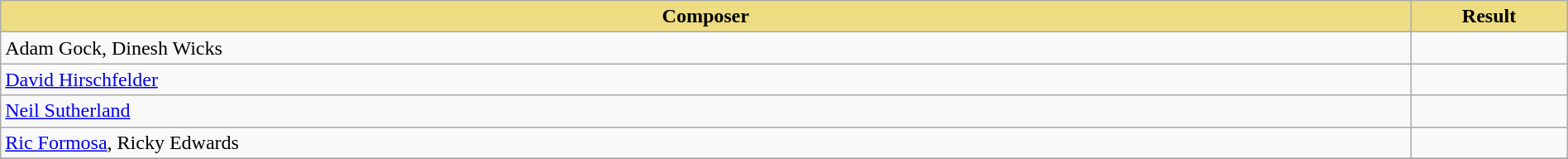<table class="wikitable" width=100%>
<tr>
<th style="width:90%;background:#EEDD82;">Composer</th>
<th style="width:10%;background:#EEDD82;">Result<br></th>
</tr>
<tr>
<td>Adam Gock, Dinesh Wicks</td>
<td></td>
</tr>
<tr>
<td><a href='#'>David Hirschfelder</a></td>
<td></td>
</tr>
<tr>
<td><a href='#'>Neil Sutherland</a></td>
<td></td>
</tr>
<tr>
<td><a href='#'>Ric Formosa</a>, Ricky Edwards</td>
<td></td>
</tr>
<tr>
</tr>
</table>
